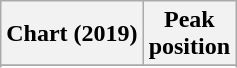<table class="wikitable sortable plainrowheaders" style="text-align:center">
<tr>
<th scope="col">Chart (2019)</th>
<th scope="col">Peak<br>position</th>
</tr>
<tr>
</tr>
<tr>
</tr>
<tr>
</tr>
</table>
